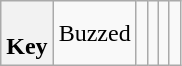<table class="wikitable">
<tr>
<th><br>Key</th>
<td> Buzzed</td>
<td></td>
<td></td>
<td></td>
<td></td>
</tr>
</table>
